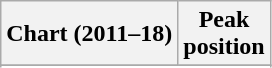<table class="wikitable sortable">
<tr>
<th>Chart (2011–18)</th>
<th>Peak<br>position</th>
</tr>
<tr>
</tr>
<tr>
</tr>
<tr>
</tr>
</table>
